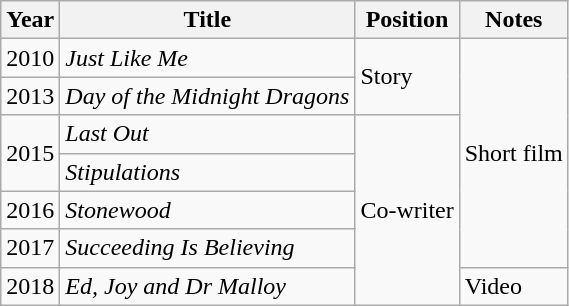<table class="wikitable sortable">
<tr>
<th>Year</th>
<th>Title</th>
<th>Position</th>
<th>Notes</th>
</tr>
<tr>
<td>2010</td>
<td><em>Just Like Me</em></td>
<td rowspan="2">Story</td>
<td rowspan="6">Short film</td>
</tr>
<tr>
<td>2013</td>
<td><em>Day of the Midnight Dragons</em></td>
</tr>
<tr>
<td rowspan="2">2015</td>
<td><em>Last Out</em></td>
<td rowspan="5">Co-writer</td>
</tr>
<tr>
<td><em>Stipulations</em></td>
</tr>
<tr>
<td>2016</td>
<td><em>Stonewood</em></td>
</tr>
<tr>
<td>2017</td>
<td><em>Succeeding Is Believing</em></td>
</tr>
<tr>
<td>2018</td>
<td><em>Ed, Joy and Dr Malloy</em></td>
<td>Video</td>
</tr>
</table>
